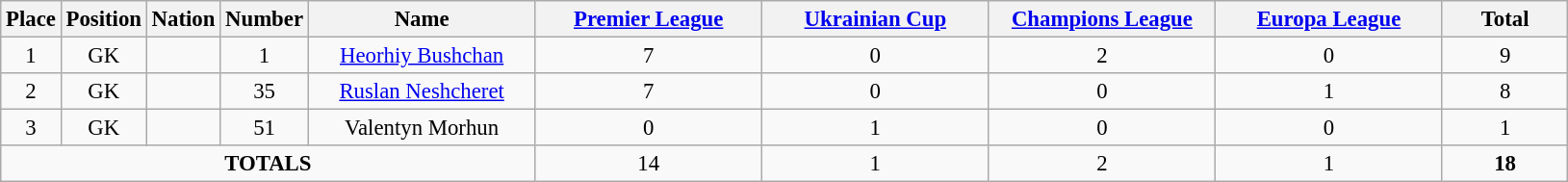<table class="wikitable" style="font-size: 95%; text-align: center;">
<tr>
<th width=20>Place</th>
<th width=20>Position</th>
<th width=20>Nation</th>
<th width=20>Number</th>
<th width=150>Name</th>
<th width=150><a href='#'>Premier League</a></th>
<th width=150><a href='#'>Ukrainian Cup</a></th>
<th width=150><a href='#'>Champions League</a></th>
<th width=150><a href='#'>Europa League</a></th>
<th width=80>Total</th>
</tr>
<tr>
<td>1</td>
<td>GK</td>
<td></td>
<td>1</td>
<td><a href='#'>Heorhiy Bushchan</a></td>
<td>7</td>
<td>0</td>
<td>2</td>
<td>0</td>
<td>9</td>
</tr>
<tr>
<td>2</td>
<td>GK</td>
<td></td>
<td>35</td>
<td><a href='#'>Ruslan Neshcheret</a></td>
<td>7</td>
<td>0</td>
<td>0</td>
<td>1</td>
<td>8</td>
</tr>
<tr>
<td>3</td>
<td>GK</td>
<td></td>
<td>51</td>
<td>Valentyn Morhun</td>
<td>0</td>
<td>1</td>
<td>0</td>
<td>0</td>
<td>1</td>
</tr>
<tr>
<td colspan="5"><strong>TOTALS</strong></td>
<td>14</td>
<td>1</td>
<td>2</td>
<td>1</td>
<td><strong>18</strong></td>
</tr>
</table>
